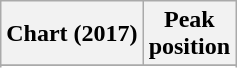<table class="wikitable sortable plainrowheaders" style="text-align:center">
<tr>
<th scope="col">Chart (2017)</th>
<th scope="col">Peak<br> position</th>
</tr>
<tr>
</tr>
<tr>
</tr>
</table>
